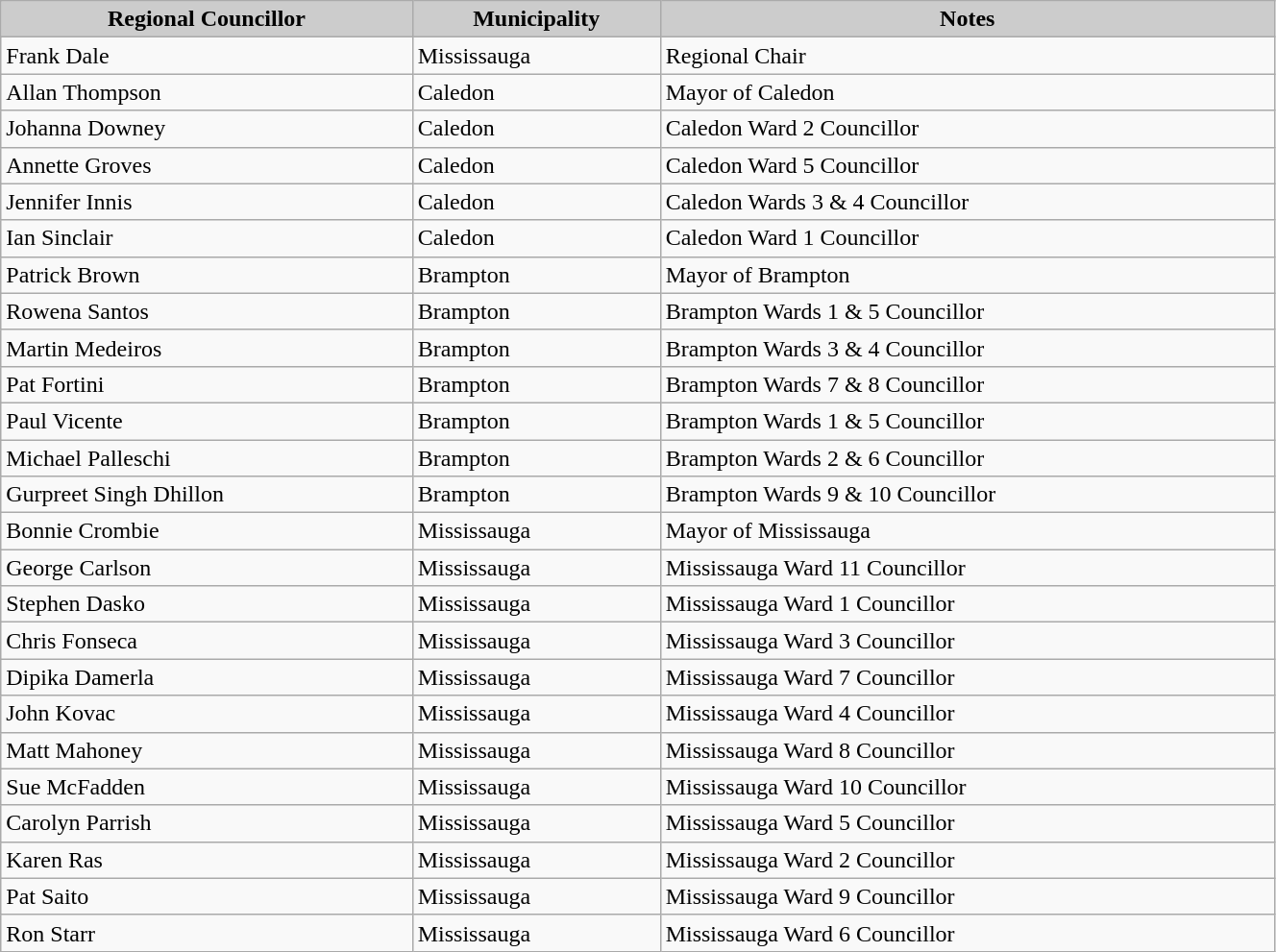<table class="wikitable" width=70%>
<tr>
<th style="background:#cccccc;"><strong>Regional Councillor</strong></th>
<th style="background:#cccccc;"><strong>Municipality</strong></th>
<th style="background:#cccccc;"><strong>Notes</strong></th>
</tr>
<tr>
<td>Frank Dale</td>
<td>Mississauga</td>
<td>Regional Chair</td>
</tr>
<tr>
<td>Allan Thompson</td>
<td>Caledon</td>
<td>Mayor of Caledon</td>
</tr>
<tr>
<td>Johanna Downey</td>
<td>Caledon</td>
<td>Caledon Ward 2 Councillor</td>
</tr>
<tr>
<td>Annette Groves</td>
<td>Caledon</td>
<td>Caledon Ward 5 Councillor</td>
</tr>
<tr>
<td>Jennifer Innis</td>
<td>Caledon</td>
<td>Caledon Wards 3 & 4 Councillor</td>
</tr>
<tr>
<td>Ian Sinclair</td>
<td>Caledon</td>
<td>Caledon Ward 1 Councillor</td>
</tr>
<tr>
<td>Patrick Brown</td>
<td>Brampton</td>
<td>Mayor of Brampton</td>
</tr>
<tr>
<td>Rowena Santos</td>
<td>Brampton</td>
<td>Brampton Wards 1 & 5 Councillor</td>
</tr>
<tr>
<td>Martin Medeiros</td>
<td>Brampton</td>
<td>Brampton Wards 3 & 4 Councillor</td>
</tr>
<tr>
<td>Pat Fortini</td>
<td>Brampton</td>
<td>Brampton Wards 7 & 8 Councillor</td>
</tr>
<tr>
<td>Paul Vicente</td>
<td>Brampton</td>
<td>Brampton Wards 1 & 5 Councillor</td>
</tr>
<tr>
<td>Michael Palleschi</td>
<td>Brampton</td>
<td>Brampton Wards 2 & 6 Councillor</td>
</tr>
<tr>
<td>Gurpreet Singh Dhillon</td>
<td>Brampton</td>
<td>Brampton Wards 9 & 10 Councillor</td>
</tr>
<tr>
<td>Bonnie Crombie</td>
<td>Mississauga</td>
<td>Mayor of Mississauga</td>
</tr>
<tr>
<td>George Carlson</td>
<td>Mississauga</td>
<td>Mississauga Ward 11 Councillor</td>
</tr>
<tr>
<td>Stephen Dasko</td>
<td>Mississauga</td>
<td>Mississauga Ward 1 Councillor</td>
</tr>
<tr>
<td>Chris Fonseca</td>
<td>Mississauga</td>
<td>Mississauga Ward 3 Councillor</td>
</tr>
<tr>
<td>Dipika Damerla</td>
<td>Mississauga</td>
<td>Mississauga Ward 7 Councillor</td>
</tr>
<tr>
<td>John Kovac</td>
<td>Mississauga</td>
<td>Mississauga Ward 4 Councillor</td>
</tr>
<tr>
<td>Matt Mahoney</td>
<td>Mississauga</td>
<td>Mississauga Ward 8 Councillor</td>
</tr>
<tr>
<td>Sue McFadden</td>
<td>Mississauga</td>
<td>Mississauga Ward 10 Councillor</td>
</tr>
<tr>
<td>Carolyn Parrish</td>
<td>Mississauga</td>
<td>Mississauga Ward 5 Councillor</td>
</tr>
<tr>
<td>Karen Ras</td>
<td>Mississauga</td>
<td>Mississauga Ward 2 Councillor</td>
</tr>
<tr>
<td>Pat Saito</td>
<td>Mississauga</td>
<td>Mississauga Ward 9 Councillor</td>
</tr>
<tr>
<td>Ron Starr</td>
<td>Mississauga</td>
<td>Mississauga Ward 6 Councillor</td>
</tr>
</table>
